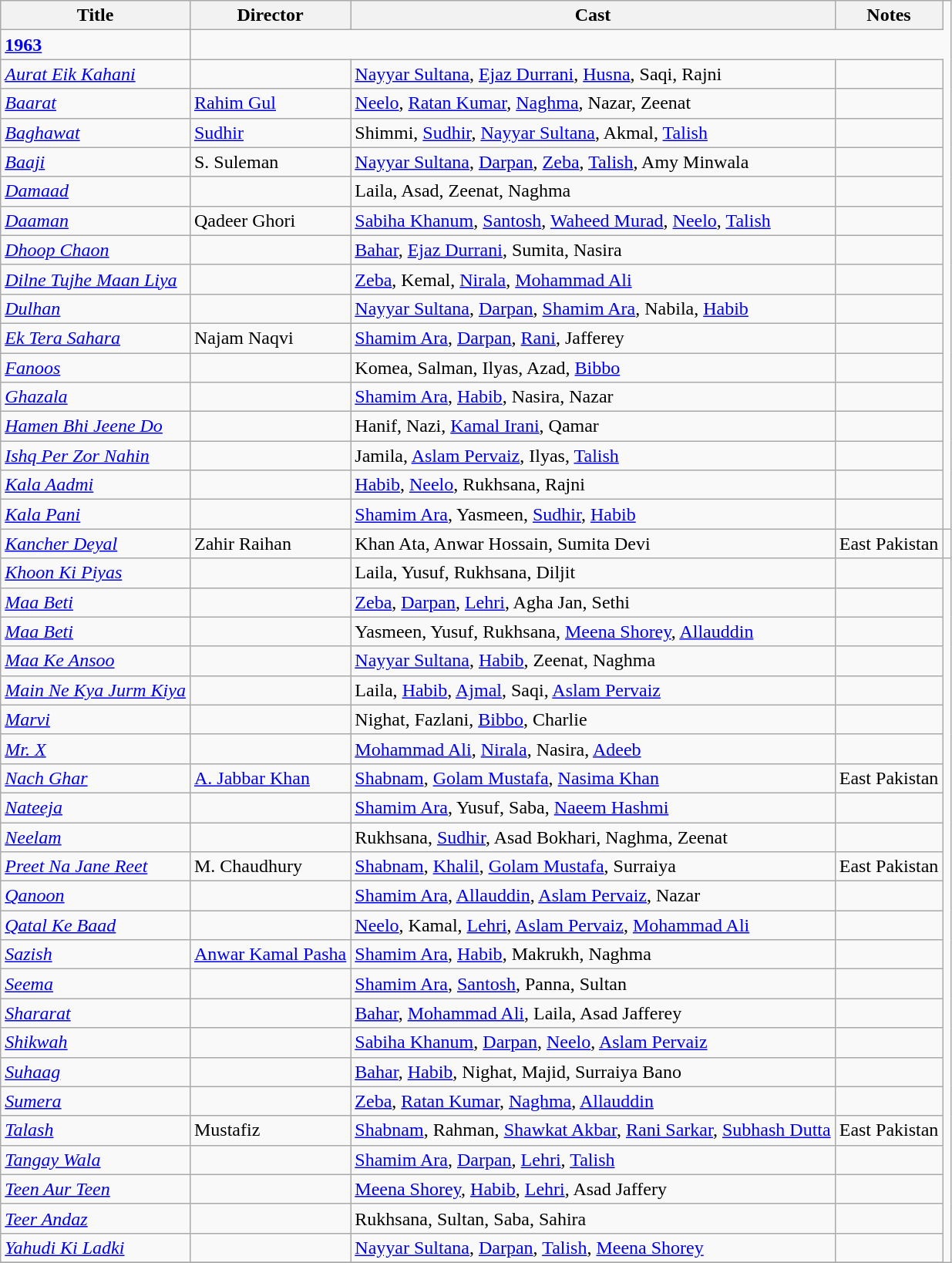<table class="wikitable">
<tr>
<th>Title</th>
<th>Director</th>
<th>Cast</th>
<th>Notes</th>
</tr>
<tr>
<td><strong><a href='#'>1963</a></strong></td>
</tr>
<tr>
<td><em><a href='#'>Aurat Eik Kahani</a></em></td>
<td></td>
<td><a href='#'>Nayyar Sultana</a>, <a href='#'>Ejaz Durrani</a>, <a href='#'>Husna</a>, Saqi, Rajni</td>
<td></td>
</tr>
<tr>
<td><em><a href='#'>Baarat</a></em></td>
<td><a href='#'>Rahim Gul</a></td>
<td><a href='#'>Neelo</a>, <a href='#'>Ratan Kumar</a>, <a href='#'>Naghma</a>, Nazar, Zeenat</td>
<td></td>
</tr>
<tr>
<td><em><a href='#'>Baghawat</a></em></td>
<td><a href='#'>Sudhir</a></td>
<td>Shimmi, <a href='#'>Sudhir</a>, <a href='#'>Nayyar Sultana</a>, Akmal, <a href='#'>Talish</a></td>
<td></td>
</tr>
<tr>
<td><em><a href='#'>Baaji</a></em></td>
<td>S. Suleman</td>
<td><a href='#'>Nayyar Sultana</a>, <a href='#'>Darpan</a>, <a href='#'>Zeba</a>, <a href='#'>Talish</a>, Amy Minwala</td>
<td></td>
</tr>
<tr>
<td><em><a href='#'>Damaad</a></em></td>
<td></td>
<td>Laila, Asad, Zeenat, Naghma</td>
<td></td>
</tr>
<tr>
<td><em><a href='#'>Daaman</a></em></td>
<td>Qadeer Ghori</td>
<td><a href='#'>Sabiha Khanum</a>, <a href='#'>Santosh</a>, <a href='#'>Waheed Murad</a>, <a href='#'>Neelo</a>, <a href='#'>Talish</a></td>
<td></td>
</tr>
<tr>
<td><em><a href='#'>Dhoop Chaon</a></em></td>
<td></td>
<td><a href='#'>Bahar</a>, <a href='#'>Ejaz Durrani</a>, Sumita, Nasira</td>
<td></td>
</tr>
<tr>
<td><em><a href='#'>Dilne Tujhe Maan Liya</a></em></td>
<td></td>
<td><a href='#'>Zeba</a>, Kemal, <a href='#'>Nirala</a>, <a href='#'>Mohammad Ali</a></td>
<td></td>
</tr>
<tr>
<td><em><a href='#'>Dulhan</a></em></td>
<td></td>
<td><a href='#'>Nayyar Sultana</a>, <a href='#'>Darpan</a>, <a href='#'>Shamim Ara</a>, Nabila, <a href='#'>Habib</a></td>
<td></td>
</tr>
<tr>
<td><em><a href='#'>Ek Tera Sahara</a></em></td>
<td>Najam Naqvi</td>
<td><a href='#'>Shamim Ara</a>, <a href='#'>Darpan</a>, <a href='#'>Rani</a>, Jafferey</td>
<td></td>
</tr>
<tr>
<td><em><a href='#'>Fanoos</a></em></td>
<td></td>
<td>Komea, Salman, Ilyas, Azad, <a href='#'>Bibbo</a></td>
<td></td>
</tr>
<tr>
<td><em><a href='#'>Ghazala</a></em></td>
<td></td>
<td><a href='#'>Shamim Ara</a>, <a href='#'>Habib</a>, Nasira, Nazar</td>
<td></td>
</tr>
<tr>
<td><em><a href='#'>Hamen Bhi Jeene Do</a></em></td>
<td></td>
<td>Hanif, Nazi, <a href='#'>Kamal Irani</a>, Qamar</td>
<td></td>
</tr>
<tr>
<td><em><a href='#'>Ishq Per Zor Nahin</a></em></td>
<td></td>
<td>Jamila, <a href='#'>Aslam Pervaiz</a>, Ilyas, <a href='#'>Talish</a></td>
<td></td>
</tr>
<tr>
<td><em><a href='#'>Kala Aadmi</a></em></td>
<td></td>
<td><a href='#'>Habib</a>, <a href='#'>Neelo</a>, Rukhsana, Rajni</td>
<td></td>
</tr>
<tr>
<td><em><a href='#'>Kala Pani</a></em></td>
<td></td>
<td><a href='#'>Shamim Ara</a>, Yasmeen, <a href='#'>Sudhir</a>, <a href='#'>Habib</a></td>
<td></td>
</tr>
<tr>
<td><em><a href='#'>Kancher Deyal</a></em></td>
<td>Zahir Raihan</td>
<td>Khan Ata, Anwar Hossain, Sumita Devi</td>
<td>East Pakistan</td>
<td></td>
</tr>
<tr>
<td><em><a href='#'>Khoon Ki Piyas</a></em></td>
<td></td>
<td>Laila, Yusuf, Rukhsana, Diljit</td>
<td></td>
</tr>
<tr>
<td><em><a href='#'>Maa Beti</a></em></td>
<td></td>
<td><a href='#'>Zeba</a>, <a href='#'>Darpan</a>, <a href='#'>Lehri</a>, Agha Jan, Sethi</td>
<td></td>
</tr>
<tr>
<td><em><a href='#'>Maa Beti</a></em></td>
<td></td>
<td>Yasmeen, Yusuf, Rukhsana, <a href='#'>Meena Shorey</a>, <a href='#'>Allauddin</a></td>
<td></td>
</tr>
<tr>
<td><em><a href='#'>Maa Ke Ansoo</a></em></td>
<td></td>
<td><a href='#'>Nayyar Sultana</a>, <a href='#'>Habib</a>, Zeenat, Naghma</td>
<td></td>
</tr>
<tr>
<td><em><a href='#'>Main Ne Kya Jurm Kiya</a></em></td>
<td></td>
<td>Laila, <a href='#'>Habib</a>, <a href='#'>Ajmal</a>, Saqi, <a href='#'>Aslam Pervaiz</a></td>
<td></td>
</tr>
<tr>
<td><em><a href='#'>Marvi</a></em></td>
<td></td>
<td>Nighat, Fazlani, <a href='#'>Bibbo</a>, Charlie</td>
<td></td>
</tr>
<tr>
<td><em><a href='#'>Mr. X</a></em></td>
<td></td>
<td><a href='#'>Mohammad Ali</a>, <a href='#'>Nirala</a>, Nasira, <a href='#'>Adeeb</a></td>
<td></td>
</tr>
<tr>
<td><em><a href='#'>Nach Ghar</a></em></td>
<td><a href='#'>A. Jabbar Khan</a></td>
<td><a href='#'>Shabnam</a>, <a href='#'>Golam Mustafa</a>, <a href='#'>Nasima Khan</a></td>
<td>East Pakistan</td>
</tr>
<tr>
<td><em><a href='#'>Nateeja</a></em></td>
<td></td>
<td><a href='#'>Shamim Ara</a>, Yusuf, Saba, <a href='#'>Naeem Hashmi</a></td>
<td></td>
</tr>
<tr>
<td><em><a href='#'>Neelam</a></em></td>
<td></td>
<td>Rukhsana, <a href='#'>Sudhir</a>, Asad Bokhari, Naghma, Zeenat</td>
<td></td>
</tr>
<tr>
<td><em><a href='#'>Preet Na Jane Reet</a></em></td>
<td>M. Chaudhury</td>
<td><a href='#'>Shabnam</a>, <a href='#'>Khalil</a>, <a href='#'>Golam Mustafa</a>, Surraiya</td>
<td>East Pakistan</td>
</tr>
<tr>
<td><em><a href='#'>Qanoon</a></em></td>
<td></td>
<td><a href='#'>Shamim Ara</a>, <a href='#'>Allauddin</a>, <a href='#'>Aslam Pervaiz</a>, Nazar</td>
<td></td>
</tr>
<tr>
<td><em><a href='#'>Qatal Ke Baad</a></em></td>
<td></td>
<td><a href='#'>Neelo</a>, Kamal, <a href='#'>Lehri</a>, <a href='#'>Aslam Pervaiz</a>, <a href='#'>Mohammad Ali</a></td>
<td></td>
</tr>
<tr>
<td><em><a href='#'>Sazish</a></em></td>
<td><a href='#'>Anwar Kamal Pasha</a></td>
<td><a href='#'>Shamim Ara</a>, <a href='#'>Habib</a>, Makrukh, Naghma</td>
<td></td>
</tr>
<tr>
<td><em><a href='#'>Seema</a></em></td>
<td></td>
<td><a href='#'>Shamim Ara</a>, <a href='#'>Santosh</a>, Panna, Sultan</td>
<td></td>
</tr>
<tr>
<td><em><a href='#'>Shararat</a></em></td>
<td></td>
<td><a href='#'>Bahar</a>, <a href='#'>Mohammad Ali</a>, Laila, Asad Jafferey</td>
<td></td>
</tr>
<tr>
<td><em><a href='#'>Shikwah</a></em></td>
<td></td>
<td><a href='#'>Sabiha Khanum</a>, <a href='#'>Darpan</a>, <a href='#'>Neelo</a>, <a href='#'>Aslam Pervaiz</a></td>
<td></td>
</tr>
<tr>
<td><em><a href='#'>Suhaag</a></em></td>
<td></td>
<td><a href='#'>Bahar</a>, <a href='#'>Habib</a>, Nighat, Majid, Surraiya Bano</td>
<td></td>
</tr>
<tr>
<td><em><a href='#'>Sumera</a></em></td>
<td></td>
<td><a href='#'>Zeba</a>, <a href='#'>Ratan Kumar</a>, <a href='#'>Naghma</a>, <a href='#'>Allauddin</a></td>
<td></td>
</tr>
<tr>
<td><em><a href='#'>Talash</a></em></td>
<td>Mustafiz</td>
<td><a href='#'>Shabnam</a>, Rahman, <a href='#'>Shawkat Akbar</a>, <a href='#'>Rani Sarkar</a>, <a href='#'>Subhash Dutta</a></td>
<td>East Pakistan</td>
</tr>
<tr>
<td><em><a href='#'>Tangay Wala</a></em></td>
<td></td>
<td><a href='#'>Shamim Ara</a>, <a href='#'>Darpan</a>, <a href='#'>Lehri</a>, <a href='#'>Talish</a></td>
<td></td>
</tr>
<tr>
<td><em><a href='#'>Teen Aur Teen</a></em></td>
<td></td>
<td><a href='#'>Meena Shorey</a>, <a href='#'>Habib</a>, <a href='#'>Lehri</a>, Asad Jaffery</td>
<td></td>
</tr>
<tr>
<td><em><a href='#'>Teer Andaz</a></em></td>
<td></td>
<td>Rukhsana, Sultan, Saba, Sahira</td>
<td></td>
</tr>
<tr>
<td><em><a href='#'>Yahudi Ki Ladki</a></em></td>
<td></td>
<td><a href='#'>Nayyar Sultana</a>, <a href='#'>Darpan</a>, <a href='#'>Talish</a>, <a href='#'>Meena Shorey</a></td>
<td></td>
</tr>
<tr>
</tr>
</table>
